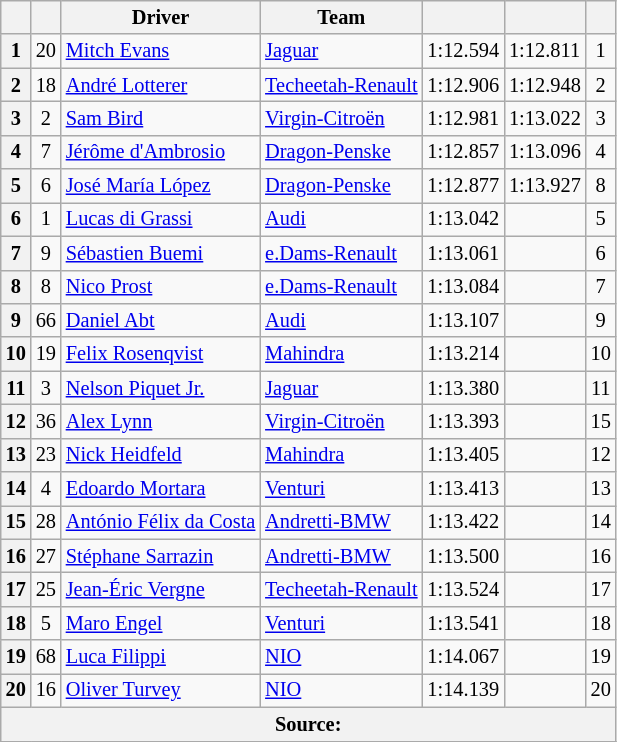<table class="wikitable sortable" style="font-size: 85%">
<tr>
<th scope="col"></th>
<th scope="col"></th>
<th scope="col">Driver</th>
<th scope="col">Team</th>
<th scope="col"></th>
<th scope="col"></th>
<th scope="col"></th>
</tr>
<tr>
<th scope="row">1</th>
<td align="center">20</td>
<td data-sort-value="EVA"> <a href='#'>Mitch Evans</a></td>
<td><a href='#'>Jaguar</a></td>
<td>1:12.594</td>
<td>1:12.811</td>
<td align="center">1</td>
</tr>
<tr>
<th scope="row">2</th>
<td align="center">18</td>
<td data-sort-value="LOT"> <a href='#'>André Lotterer</a></td>
<td><a href='#'>Techeetah-Renault</a></td>
<td>1:12.906</td>
<td>1:12.948</td>
<td align="center">2</td>
</tr>
<tr>
<th scope="row">3</th>
<td align="center">2</td>
<td data-sort-value="BIR"> <a href='#'>Sam Bird</a></td>
<td><a href='#'>Virgin-Citroën</a></td>
<td>1:12.981</td>
<td>1:13.022</td>
<td align="center">3</td>
</tr>
<tr>
<th scope="row">4</th>
<td align="center">7</td>
<td data-sort-value="DAM"> <a href='#'>Jérôme d'Ambrosio</a></td>
<td><a href='#'>Dragon-Penske</a></td>
<td>1:12.857</td>
<td>1:13.096</td>
<td align="center">4</td>
</tr>
<tr>
<th scope="row">5</th>
<td align="center">6</td>
<td data-sort-value="LOP"> <a href='#'>José María López</a></td>
<td><a href='#'>Dragon-Penske</a></td>
<td>1:12.877</td>
<td>1:13.927</td>
<td align="center">8</td>
</tr>
<tr>
<th scope="row">6</th>
<td align="center">1</td>
<td data-sort-value="DIG"> <a href='#'>Lucas di Grassi</a></td>
<td><a href='#'>Audi</a></td>
<td>1:13.042</td>
<td></td>
<td align="center">5</td>
</tr>
<tr>
<th scope="row">7</th>
<td align="center">9</td>
<td data-sort-value="BUE"> <a href='#'>Sébastien Buemi</a></td>
<td><a href='#'>e.Dams-Renault</a></td>
<td>1:13.061</td>
<td></td>
<td align="center">6</td>
</tr>
<tr>
<th scope="row">8</th>
<td align="center">8</td>
<td data-sort-value="PRO"> <a href='#'>Nico Prost</a></td>
<td><a href='#'>e.Dams-Renault</a></td>
<td>1:13.084</td>
<td></td>
<td align="center">7</td>
</tr>
<tr>
<th scope="row">9</th>
<td align="center">66</td>
<td data-sort-value="ABT"> <a href='#'>Daniel Abt</a></td>
<td><a href='#'>Audi</a></td>
<td>1:13.107</td>
<td></td>
<td align="center">9</td>
</tr>
<tr>
<th scope="row">10</th>
<td align="center">19</td>
<td data-sort-value="ROS"> <a href='#'>Felix Rosenqvist</a></td>
<td><a href='#'>Mahindra</a></td>
<td>1:13.214</td>
<td></td>
<td align="center">10</td>
</tr>
<tr>
<th scope="row">11</th>
<td align="center">3</td>
<td data-sort-value="PIQ"> <a href='#'>Nelson Piquet Jr.</a></td>
<td><a href='#'>Jaguar</a></td>
<td>1:13.380</td>
<td></td>
<td align="center">11</td>
</tr>
<tr>
<th scope="row">12</th>
<td align="center">36</td>
<td data-sort-value="LYN"> <a href='#'>Alex Lynn</a></td>
<td><a href='#'>Virgin-Citroën</a></td>
<td>1:13.393</td>
<td></td>
<td align="center">15</td>
</tr>
<tr>
<th scope="row">13</th>
<td align="center">23</td>
<td data-sort-value="HEI"> <a href='#'>Nick Heidfeld</a></td>
<td><a href='#'>Mahindra</a></td>
<td>1:13.405</td>
<td></td>
<td align="center">12</td>
</tr>
<tr>
<th scope="row">14</th>
<td align="center">4</td>
<td data-sort-value="MOR"> <a href='#'>Edoardo Mortara</a></td>
<td><a href='#'>Venturi</a></td>
<td>1:13.413</td>
<td></td>
<td align="center">13</td>
</tr>
<tr>
<th scope="row">15</th>
<td align="center">28</td>
<td data-sort-value="FDC"> <a href='#'>António Félix da Costa</a></td>
<td><a href='#'>Andretti-BMW</a></td>
<td>1:13.422</td>
<td></td>
<td align="center">14</td>
</tr>
<tr>
<th scope="row">16</th>
<td align="center">27</td>
<td data-sort-value="SAR"> <a href='#'>Stéphane Sarrazin</a></td>
<td><a href='#'>Andretti-BMW</a></td>
<td>1:13.500</td>
<td></td>
<td align="center">16</td>
</tr>
<tr>
<th scope="row">17</th>
<td align="center">25</td>
<td data-sort-value="VER"> <a href='#'>Jean-Éric Vergne</a></td>
<td><a href='#'>Techeetah-Renault</a></td>
<td>1:13.524</td>
<td></td>
<td align="center">17</td>
</tr>
<tr>
<th scope="row">18</th>
<td align="center">5</td>
<td data-sort-value="ENG"> <a href='#'>Maro Engel</a></td>
<td><a href='#'>Venturi</a></td>
<td>1:13.541</td>
<td></td>
<td align="center">18</td>
</tr>
<tr>
<th scope="row">19</th>
<td align="center">68</td>
<td data-sort-value="FIL"> <a href='#'>Luca Filippi</a></td>
<td><a href='#'>NIO</a></td>
<td>1:14.067</td>
<td></td>
<td align="center">19</td>
</tr>
<tr>
<th scope="row">20</th>
<td align="center">16</td>
<td data-sort-value="TUR"> <a href='#'>Oliver Turvey</a></td>
<td><a href='#'>NIO</a></td>
<td>1:14.139</td>
<td></td>
<td align="center">20</td>
</tr>
<tr>
<th colspan="7">Source:</th>
</tr>
<tr>
</tr>
</table>
